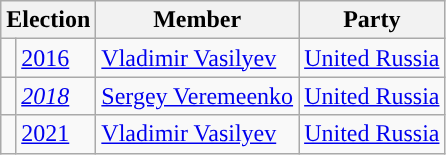<table class="wikitable">
<tr>
<th colspan="2">Election</th>
<th>Member</th>
<th>Party</th>
</tr>
<tr>
<td style="background-color: "></td>
<td><a href='#'>2016</a></td>
<td><a href='#'>Vladimir Vasilyev</a></td>
<td><a href='#'>United Russia</a></td>
</tr>
<tr>
<td style="background-color: "></td>
<td><em><a href='#'>2018</a></em></td>
<td><a href='#'>Sergey Veremeenko</a></td>
<td><a href='#'>United Russia</a></td>
</tr>
<tr>
<td style="background-color: "></td>
<td><a href='#'>2021</a></td>
<td><a href='#'>Vladimir Vasilyev</a></td>
<td><a href='#'>United Russia</a></td>
</tr>
</table>
